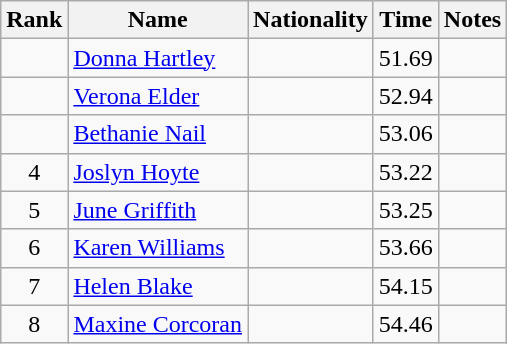<table class="wikitable sortable" style=" text-align:center">
<tr>
<th>Rank</th>
<th>Name</th>
<th>Nationality</th>
<th>Time</th>
<th>Notes</th>
</tr>
<tr>
<td></td>
<td align=left><a href='#'>Donna Hartley</a></td>
<td align=left></td>
<td>51.69</td>
<td></td>
</tr>
<tr>
<td></td>
<td align=left><a href='#'>Verona Elder</a></td>
<td align=left></td>
<td>52.94</td>
<td></td>
</tr>
<tr>
<td></td>
<td align=left><a href='#'>Bethanie Nail</a></td>
<td align=left></td>
<td>53.06</td>
<td></td>
</tr>
<tr>
<td>4</td>
<td align=left><a href='#'>Joslyn Hoyte</a></td>
<td align=left></td>
<td>53.22</td>
<td></td>
</tr>
<tr>
<td>5</td>
<td align=left><a href='#'>June Griffith</a></td>
<td align=left></td>
<td>53.25</td>
<td></td>
</tr>
<tr>
<td>6</td>
<td align=left><a href='#'>Karen Williams</a></td>
<td align=left></td>
<td>53.66</td>
<td></td>
</tr>
<tr>
<td>7</td>
<td align=left><a href='#'>Helen Blake</a></td>
<td align=left></td>
<td>54.15</td>
<td></td>
</tr>
<tr>
<td>8</td>
<td align=left><a href='#'>Maxine Corcoran</a></td>
<td align=left></td>
<td>54.46</td>
<td></td>
</tr>
</table>
